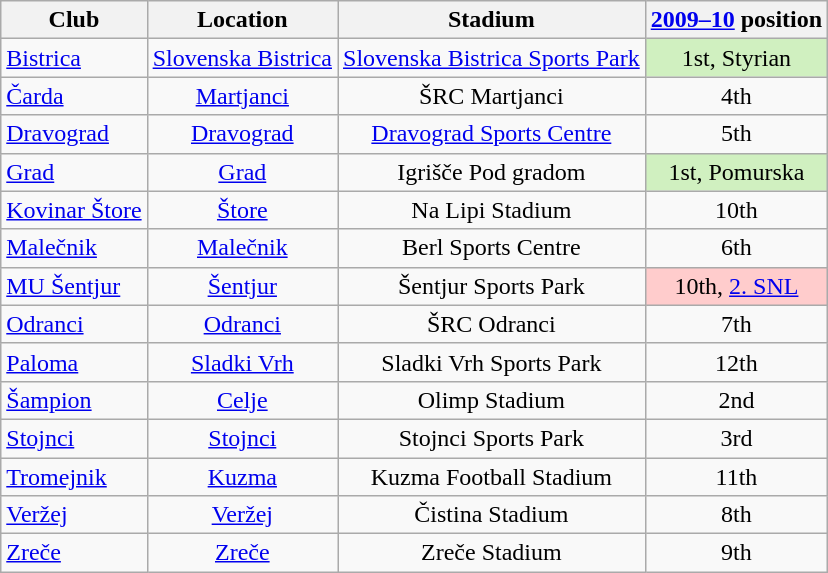<table class="wikitable" style="text-align:center;">
<tr>
<th>Club</th>
<th>Location</th>
<th>Stadium</th>
<th><a href='#'>2009–10</a> position</th>
</tr>
<tr>
<td style="text-align:left;"><a href='#'>Bistrica</a></td>
<td><a href='#'>Slovenska Bistrica</a></td>
<td><a href='#'>Slovenska Bistrica Sports Park</a></td>
<td bgcolor="#D0F0C0">1st, Styrian</td>
</tr>
<tr>
<td style="text-align:left;"><a href='#'>Čarda</a></td>
<td><a href='#'>Martjanci</a></td>
<td>ŠRC Martjanci</td>
<td>4th</td>
</tr>
<tr>
<td style="text-align:left;"><a href='#'>Dravograd</a></td>
<td><a href='#'>Dravograd</a></td>
<td><a href='#'>Dravograd Sports Centre</a></td>
<td>5th</td>
</tr>
<tr>
<td style="text-align:left;"><a href='#'>Grad</a></td>
<td><a href='#'>Grad</a></td>
<td>Igrišče Pod gradom</td>
<td bgcolor="#D0F0C0">1st, Pomurska</td>
</tr>
<tr>
<td style="text-align:left;"><a href='#'>Kovinar Štore</a></td>
<td><a href='#'>Štore</a></td>
<td>Na Lipi Stadium</td>
<td>10th</td>
</tr>
<tr>
<td style="text-align:left;"><a href='#'>Malečnik</a></td>
<td><a href='#'>Malečnik</a></td>
<td>Berl Sports Centre</td>
<td>6th</td>
</tr>
<tr>
<td style="text-align:left;"><a href='#'>MU Šentjur</a></td>
<td><a href='#'>Šentjur</a></td>
<td>Šentjur Sports Park</td>
<td bgcolor="#FFCCCC">10th, <a href='#'>2. SNL</a></td>
</tr>
<tr>
<td style="text-align:left;"><a href='#'>Odranci</a></td>
<td><a href='#'>Odranci</a></td>
<td>ŠRC Odranci</td>
<td>7th</td>
</tr>
<tr>
<td style="text-align:left;"><a href='#'>Paloma</a></td>
<td><a href='#'>Sladki Vrh</a></td>
<td>Sladki Vrh Sports Park</td>
<td>12th</td>
</tr>
<tr>
<td style="text-align:left;"><a href='#'>Šampion</a></td>
<td><a href='#'>Celje</a></td>
<td>Olimp Stadium</td>
<td>2nd</td>
</tr>
<tr>
<td style="text-align:left;"><a href='#'>Stojnci</a></td>
<td><a href='#'>Stojnci</a></td>
<td>Stojnci Sports Park</td>
<td>3rd</td>
</tr>
<tr>
<td style="text-align:left;"><a href='#'>Tromejnik</a></td>
<td><a href='#'>Kuzma</a></td>
<td>Kuzma Football Stadium</td>
<td>11th</td>
</tr>
<tr>
<td style="text-align:left;"><a href='#'>Veržej</a></td>
<td><a href='#'>Veržej</a></td>
<td>Čistina Stadium</td>
<td>8th</td>
</tr>
<tr>
<td style="text-align:left;"><a href='#'>Zreče</a></td>
<td><a href='#'>Zreče</a></td>
<td>Zreče Stadium</td>
<td>9th</td>
</tr>
</table>
